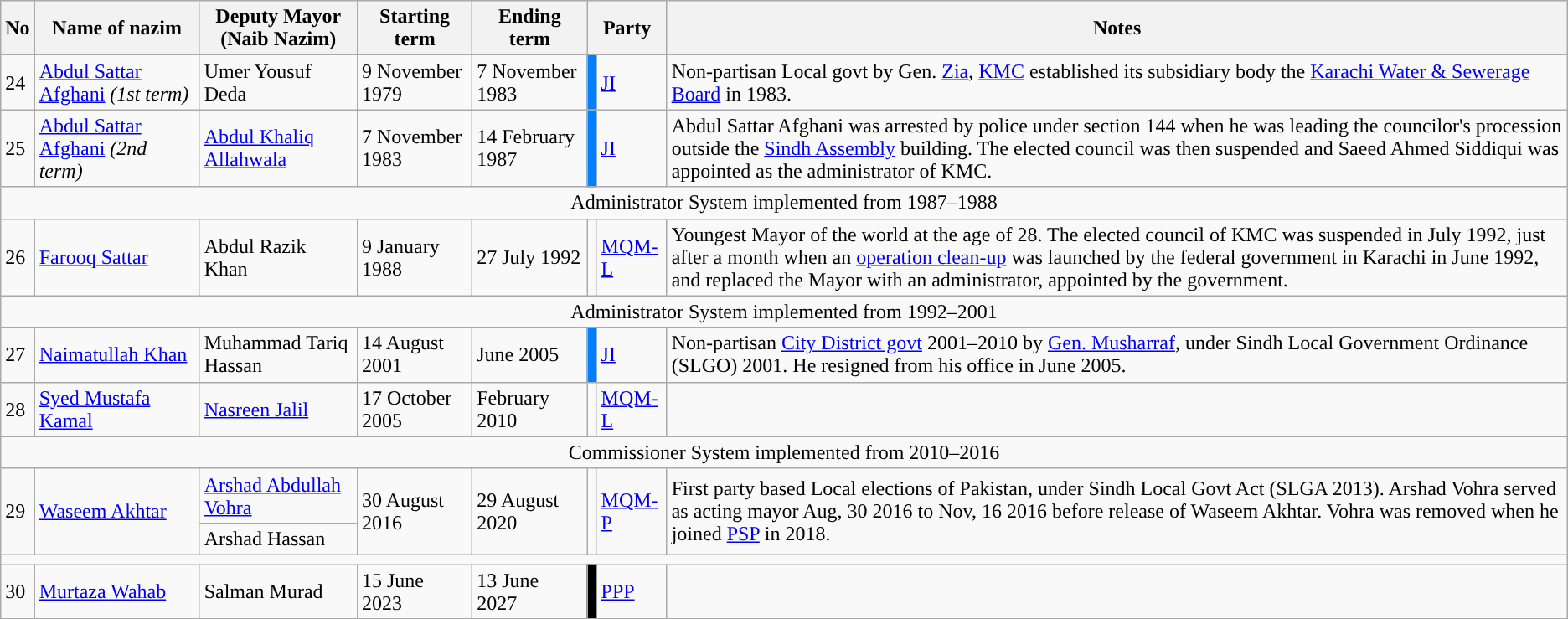<table class="wikitable">
<tr>
<th>No</th>
<th>Name of nazim</th>
<th>Deputy Mayor (Naib Nazim)</th>
<th>Starting term</th>
<th>Ending term</th>
<th colspan="2">Party</th>
<th>Notes</th>
</tr>
<tr>
<td>24</td>
<td><a href='#'>Abdul Sattar Afghani</a> <em>(1st term)</em></td>
<td>Umer Yousuf<br>Deda</td>
<td>9 November 1979</td>
<td>7 November 1983</td>
<td bgcolor="#0080ff"></td>
<td><a href='#'>JI</a></td>
<td>Non-partisan Local govt by Gen. <a href='#'>Zia</a>, <a href='#'>KMC</a> established its subsidiary body the <a href='#'>Karachi Water &  Sewerage Board</a> in 1983.</td>
</tr>
<tr>
<td>25</td>
<td><a href='#'>Abdul Sattar Afghani</a> <em>(2nd term)</em></td>
<td><a href='#'>Abdul Khaliq Allahwala</a></td>
<td>7 November 1983</td>
<td>14 February 1987</td>
<td bgcolor="#0080ff"></td>
<td><a href='#'>JI</a></td>
<td>Abdul Sattar Afghani was arrested by police under section 144 when he was leading the councilor's  procession outside the <a href='#'>Sindh Assembly</a> building. The elected council was then suspended and Saeed Ahmed Siddiqui was appointed as the administrator of KMC.</td>
</tr>
<tr>
<td colspan="8" style="text-align:center;">Administrator System implemented from 1987–1988</td>
</tr>
<tr>
<td>26</td>
<td><a href='#'>Farooq Sattar</a></td>
<td>Abdul Razik<br>Khan</td>
<td>9 January 1988</td>
<td>27 July 1992</td>
<td></td>
<td><a href='#'>MQM-L</a></td>
<td>Youngest Mayor of the world at the age of 28. The elected council of KMC was suspended in July 1992, just after a month when an <a href='#'>operation clean-up</a> was launched by the federal government in Karachi in June 1992, and replaced the Mayor with an administrator, appointed by the government.</td>
</tr>
<tr>
<td colspan="8" style="text-align:center;">Administrator System implemented from 1992–2001</td>
</tr>
<tr>
<td>27</td>
<td><a href='#'>Naimatullah Khan</a></td>
<td>Muhammad Tariq Hassan</td>
<td>14 August 2001</td>
<td>June 2005</td>
<td bgcolor="#0080ff"></td>
<td><a href='#'>JI</a></td>
<td>Non-partisan <a href='#'>City District govt</a> 2001–2010 by <a href='#'>Gen. Musharraf</a>, under Sindh Local Government Ordinance (SLGO) 2001. He resigned from his office in June 2005.</td>
</tr>
<tr>
<td>28</td>
<td><a href='#'>Syed Mustafa Kamal</a></td>
<td><a href='#'>Nasreen Jalil</a></td>
<td>17 October 2005</td>
<td>February 2010</td>
<td></td>
<td><a href='#'>MQM-L</a></td>
<td></td>
</tr>
<tr>
<td colspan="8" style="text-align:center;">Commissioner System implemented from 2010–2016</td>
</tr>
<tr>
<td rowspan="2">29</td>
<td rowspan="2"><a href='#'>Waseem Akhtar</a></td>
<td><a href='#'>Arshad Abdullah Vohra</a></td>
<td rowspan="2">30 August 2016</td>
<td rowspan="2">29 August 2020</td>
<td rowspan="2"></td>
<td rowspan="2"><a href='#'>MQM-P</a></td>
<td rowspan="2">First party based Local elections of Pakistan, under Sindh Local Govt Act (SLGA 2013). Arshad Vohra served as acting mayor Aug, 30 2016 to Nov, 16 2016 before release of Waseem Akhtar. Vohra was removed when he joined <a href='#'>PSP</a> in 2018.</td>
</tr>
<tr>
<td>Arshad Hassan</td>
</tr>
<tr>
<td colspan="8"></td>
</tr>
<tr>
<td>30</td>
<td><a href='#'>Murtaza Wahab</a></td>
<td>Salman Murad</td>
<td>15 June 2023</td>
<td>13 June 2027</td>
<td bgcolor=“#000000”></td>
<td><a href='#'>PPP</a></td>
<td></td>
</tr>
</table>
